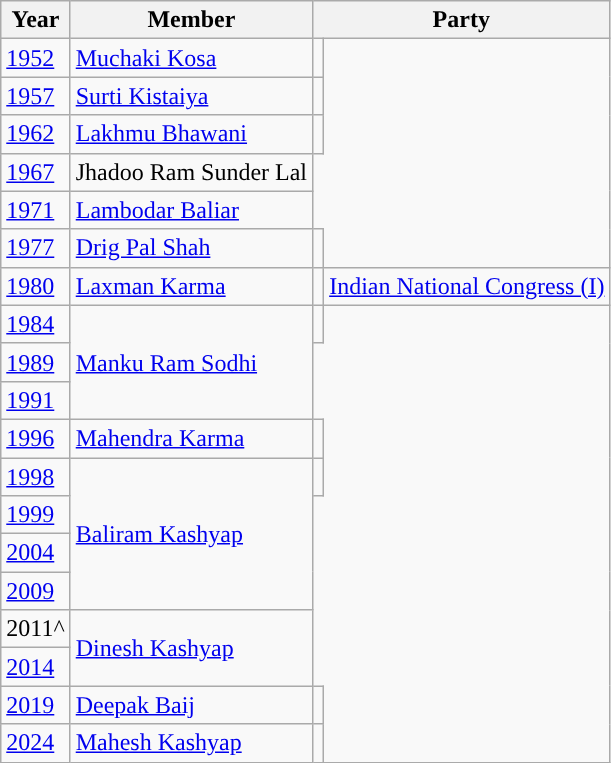<table class="wikitable">
<tr>
<th>Year</th>
<th>Member</th>
<th Colspan=2>Party</th>
</tr>
<tr>
<td><a href='#'>1952</a></td>
<td><a href='#'>Muchaki Kosa</a></td>
<td></td>
</tr>
<tr>
<td><a href='#'>1957</a></td>
<td><a href='#'>Surti Kistaiya</a></td>
<td></td>
</tr>
<tr>
<td><a href='#'>1962</a></td>
<td><a href='#'>Lakhmu Bhawani</a></td>
<td></td>
</tr>
<tr>
<td><a href='#'>1967</a></td>
<td>Jhadoo Ram Sunder Lal</td>
</tr>
<tr>
<td><a href='#'>1971</a></td>
<td><a href='#'>Lambodar Baliar</a></td>
</tr>
<tr>
<td><a href='#'>1977</a></td>
<td><a href='#'>Drig Pal Shah</a></td>
<td></td>
</tr>
<tr>
<td><a href='#'>1980</a></td>
<td><a href='#'>Laxman Karma</a></td>
<td style="background-color: "></td>
<td><a href='#'>Indian National Congress (I)</a></td>
</tr>
<tr>
<td><a href='#'>1984</a></td>
<td rowspan="3"><a href='#'>Manku Ram Sodhi</a></td>
<td></td>
</tr>
<tr>
<td><a href='#'>1989</a></td>
</tr>
<tr>
<td><a href='#'>1991</a></td>
</tr>
<tr>
<td><a href='#'>1996</a></td>
<td><a href='#'>Mahendra Karma</a></td>
<td></td>
</tr>
<tr>
<td><a href='#'>1998</a></td>
<td rowspan="4"><a href='#'>Baliram Kashyap</a></td>
<td></td>
</tr>
<tr>
<td><a href='#'>1999</a></td>
</tr>
<tr>
<td><a href='#'>2004</a></td>
</tr>
<tr>
<td><a href='#'>2009</a></td>
</tr>
<tr>
<td>2011^</td>
<td rowspan="2"><a href='#'>Dinesh Kashyap</a></td>
</tr>
<tr>
<td><a href='#'>2014</a></td>
</tr>
<tr>
<td><a href='#'>2019</a></td>
<td><a href='#'>Deepak Baij</a></td>
<td></td>
</tr>
<tr>
<td><a href='#'>2024</a></td>
<td><a href='#'>Mahesh Kashyap</a></td>
<td></td>
</tr>
</table>
